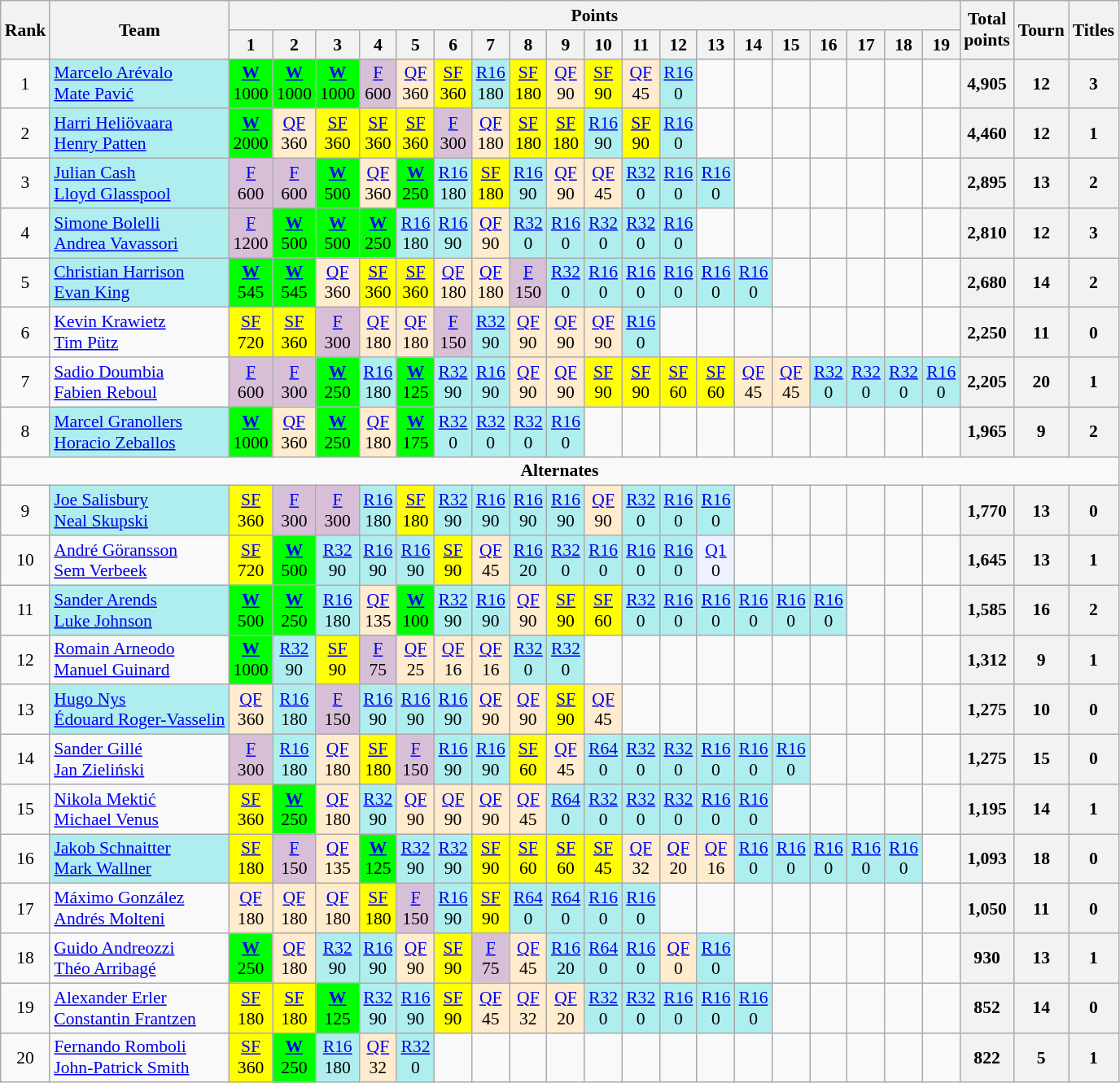<table class="wikitable nowrap" style=font-size:90%;text-align:center>
<tr>
<th rowspan="2">Rank</th>
<th rowspan="2">Team</th>
<th colspan="19">Points</th>
<th rowspan="2">Total<br>points</th>
<th rowspan="2">Tourn</th>
<th rowspan="2">Titles</th>
</tr>
<tr>
<th>1</th>
<th>2</th>
<th>3</th>
<th>4</th>
<th>5</th>
<th>6</th>
<th>7</th>
<th>8</th>
<th>9</th>
<th>10</th>
<th>11</th>
<th>12</th>
<th>13</th>
<th>14</th>
<th>15</th>
<th>16</th>
<th>17</th>
<th>18</th>
<th>19</th>
</tr>
<tr>
<td>1</td>
<td align="left" bgcolor="afeeee"> <a href='#'>Marcelo Arévalo</a><br> <a href='#'>Mate Pavić</a></td>
<td bgcolor="lime"><a href='#'><strong>W</strong></a><br>1000</td>
<td bgcolor="lime"><a href='#'><strong>W</strong></a><br>1000</td>
<td bgcolor="lime"><a href='#'><strong>W</strong></a><br>1000</td>
<td bgcolor="thistle"><a href='#'>F</a><br>600</td>
<td bgcolor="ffebcd"><a href='#'>QF</a><br>360</td>
<td bgcolor="yellow"><a href='#'>SF</a><br>360</td>
<td bgcolor="afeeee"><a href='#'>R16</a><br>180</td>
<td bgcolor="yellow"><a href='#'>SF</a><br>180</td>
<td bgcolor="ffebcd"><a href='#'>QF</a><br>90</td>
<td bgcolor="yellow"><a href='#'>SF</a><br>90</td>
<td bgcolor="ffebcd"><a href='#'>QF</a><br>45</td>
<td bgcolor="afeeee"><a href='#'>R16</a><br>0</td>
<td></td>
<td></td>
<td></td>
<td></td>
<td></td>
<td></td>
<td></td>
<th>4,905</th>
<th>12</th>
<th>3</th>
</tr>
<tr>
<td>2</td>
<td align="left" bgcolor="afeeee"> <a href='#'>Harri Heliövaara</a><br> <a href='#'>Henry Patten</a></td>
<td bgcolor="lime"><a href='#'><strong>W</strong></a><br>2000</td>
<td bgcolor="ffebcd"><a href='#'>QF</a><br>360</td>
<td bgcolor="yellow"><a href='#'>SF</a><br>360</td>
<td bgcolor="yellow"><a href='#'>SF</a><br>360</td>
<td bgcolor="yellow"><a href='#'>SF</a><br>360</td>
<td bgcolor="thistle"><a href='#'>F</a><br>300</td>
<td bgcolor="ffebcd"><a href='#'>QF</a><br>180</td>
<td bgcolor="yellow"><a href='#'>SF</a><br>180</td>
<td bgcolor="yellow"><a href='#'>SF</a><br>180</td>
<td bgcolor="afeeee"><a href='#'>R16</a><br>90</td>
<td bgcolor="yellow"><a href='#'>SF</a><br>90</td>
<td bgcolor="afeeee"><a href='#'>R16</a><br>0</td>
<td></td>
<td></td>
<td></td>
<td></td>
<td></td>
<td></td>
<td></td>
<th>4,460</th>
<th>12</th>
<th>1</th>
</tr>
<tr>
<td>3</td>
<td align="left" bgcolor="afeeee"> <a href='#'>Julian Cash</a><br> <a href='#'>Lloyd Glasspool</a></td>
<td bgcolor="thistle"><a href='#'>F</a><br>600</td>
<td bgcolor="thistle"><a href='#'>F</a><br>600</td>
<td bgcolor="lime"><a href='#'><strong>W</strong></a><br>500</td>
<td bgcolor="ffebcd"><a href='#'>QF</a><br>360</td>
<td bgcolor="lime"><a href='#'><strong>W</strong></a><br>250</td>
<td bgcolor="afeeee"><a href='#'>R16</a><br>180</td>
<td bgcolor="yellow"><a href='#'>SF</a><br>180</td>
<td bgcolor="afeeee"><a href='#'>R16</a><br>90</td>
<td bgcolor="ffebcd"><a href='#'>QF</a><br>90</td>
<td bgcolor="ffebcd"><a href='#'>QF</a><br>45</td>
<td bgcolor="afeeee"><a href='#'>R32</a><br>0</td>
<td bgcolor="afeeee"><a href='#'>R16</a><br>0</td>
<td bgcolor="afeeee"><a href='#'>R16</a><br>0</td>
<td></td>
<td></td>
<td></td>
<td></td>
<td></td>
<td></td>
<th>2,895</th>
<th>13</th>
<th>2</th>
</tr>
<tr>
<td>4</td>
<td align="left" bgcolor="afeeee"> <a href='#'>Simone Bolelli</a><br> <a href='#'>Andrea Vavassori</a></td>
<td bgcolor="thistle"><a href='#'>F</a><br>1200</td>
<td bgcolor="lime"><a href='#'><strong>W</strong></a><br>500</td>
<td bgcolor="lime"><a href='#'><strong>W</strong></a><br>500</td>
<td bgcolor="lime"><a href='#'><strong>W</strong></a><br>250</td>
<td bgcolor="afeeee"><a href='#'>R16</a><br>180</td>
<td bgcolor="afeeee"><a href='#'>R16</a><br>90</td>
<td bgcolor="ffebcd"><a href='#'>QF</a><br>90</td>
<td bgcolor="afeeee"><a href='#'>R32</a><br>0</td>
<td bgcolor="afeeee"><a href='#'>R16</a><br>0</td>
<td bgcolor="afeeee"><a href='#'>R32</a><br>0</td>
<td bgcolor="afeeee"><a href='#'>R32</a><br>0</td>
<td bgcolor="afeeee"><a href='#'>R16</a><br>0</td>
<td></td>
<td></td>
<td></td>
<td></td>
<td></td>
<td></td>
<td></td>
<th>2,810</th>
<th>12</th>
<th>3</th>
</tr>
<tr>
<td>5</td>
<td align="left" bgcolor="afeeee"> <a href='#'>Christian Harrison</a><br> <a href='#'>Evan King</a></td>
<td bgcolor="lime"><a href='#'><strong>W</strong></a><br>545</td>
<td bgcolor="lime"><a href='#'><strong>W</strong></a><br>545</td>
<td bgcolor="ffebcd"><a href='#'>QF</a><br>360</td>
<td bgcolor="yellow"><a href='#'>SF</a><br>360</td>
<td bgcolor="yellow"><a href='#'>SF</a><br>360</td>
<td bgcolor="ffebcd"><a href='#'>QF</a><br>180</td>
<td bgcolor="ffebcd"><a href='#'>QF</a><br>180</td>
<td bgcolor="thistle"><a href='#'>F</a><br>150</td>
<td bgcolor="afeeee"><a href='#'>R32</a><br>0</td>
<td bgcolor="afeeee"><a href='#'>R16</a><br>0</td>
<td bgcolor="afeeee"><a href='#'>R16</a><br>0</td>
<td bgcolor="afeeee"><a href='#'>R16</a><br>0</td>
<td bgcolor="afeeee"><a href='#'>R16</a><br>0</td>
<td bgcolor="afeeee"><a href='#'>R16</a><br>0</td>
<td></td>
<td></td>
<td></td>
<td></td>
<td></td>
<th>2,680</th>
<th>14</th>
<th>2</th>
</tr>
<tr>
<td>6</td>
<td align="left"> <a href='#'>Kevin Krawietz</a><br> <a href='#'>Tim Pütz</a></td>
<td bgcolor="yellow"><a href='#'>SF</a><br>720</td>
<td bgcolor="yellow"><a href='#'>SF</a><br>360</td>
<td bgcolor="thistle"><a href='#'>F</a><br>300</td>
<td bgcolor="ffebcd"><a href='#'>QF</a><br>180</td>
<td bgcolor="ffebcd"><a href='#'>QF</a><br>180</td>
<td bgcolor="thistle"><a href='#'>F</a><br>150</td>
<td bgcolor="afeeee"><a href='#'>R32</a><br>90</td>
<td bgcolor="ffebcd"><a href='#'>QF</a><br>90</td>
<td bgcolor="ffebcd"><a href='#'>QF</a><br>90</td>
<td bgcolor="ffebcd"><a href='#'>QF</a><br>90</td>
<td bgcolor="afeeee"><a href='#'>R16</a><br>0</td>
<td></td>
<td></td>
<td></td>
<td></td>
<td></td>
<td></td>
<td></td>
<td></td>
<th>2,250</th>
<th>11</th>
<th>0</th>
</tr>
<tr>
<td>7</td>
<td align="left"> <a href='#'>Sadio Doumbia</a><br> <a href='#'>Fabien Reboul</a></td>
<td bgcolor="thistle"><a href='#'>F</a><br>600</td>
<td bgcolor="thistle"><a href='#'>F</a><br>300</td>
<td bgcolor="lime"><a href='#'><strong>W</strong></a><br>250</td>
<td bgcolor="afeeee"><a href='#'>R16</a><br>180</td>
<td bgcolor="lime"><a href='#'><strong>W</strong></a><br>125</td>
<td bgcolor="afeeee"><a href='#'>R32</a><br>90</td>
<td bgcolor="afeeee"><a href='#'>R16</a><br>90</td>
<td bgcolor="ffebcd"><a href='#'>QF</a><br>90</td>
<td bgcolor="ffebcd"><a href='#'>QF</a><br>90</td>
<td bgcolor="yellow"><a href='#'>SF</a><br>90</td>
<td bgcolor="yellow"><a href='#'>SF</a><br>90</td>
<td bgcolor="yellow"><a href='#'>SF</a><br>60</td>
<td bgcolor="yellow"><a href='#'>SF</a><br>60</td>
<td bgcolor="ffebcd"><a href='#'>QF</a><br>45</td>
<td bgcolor="ffebcd"><a href='#'>QF</a><br>45</td>
<td bgcolor="afeeee"><a href='#'>R32</a><br>0</td>
<td bgcolor="afeeee"><a href='#'>R32</a><br>0</td>
<td bgcolor="afeeee"><a href='#'>R32</a><br>0</td>
<td bgcolor="afeeee"><a href='#'>R16</a><br>0</td>
<th>2,205</th>
<th>20</th>
<th>1</th>
</tr>
<tr>
<td>8</td>
<td align="left" bgcolor="afeeee"> <a href='#'>Marcel Granollers</a><br> <a href='#'>Horacio Zeballos</a></td>
<td bgcolor="lime"><a href='#'><strong>W</strong></a><br>1000</td>
<td bgcolor="ffebcd"><a href='#'>QF</a><br>360</td>
<td bgcolor="lime"><a href='#'><strong>W</strong></a><br>250</td>
<td bgcolor="ffebcd"><a href='#'>QF</a><br>180</td>
<td bgcolor="lime"><a href='#'><strong>W</strong></a><br>175</td>
<td bgcolor="afeeee"><a href='#'>R32</a><br>0</td>
<td bgcolor="afeeee"><a href='#'>R32</a><br>0</td>
<td bgcolor="afeeee"><a href='#'>R32</a><br>0</td>
<td bgcolor="afeeee"><a href='#'>R16</a><br>0</td>
<td></td>
<td></td>
<td></td>
<td></td>
<td></td>
<td></td>
<td></td>
<td></td>
<td></td>
<td></td>
<th>1,965</th>
<th>9</th>
<th>2</th>
</tr>
<tr>
<td colspan="24"><strong>Alternates</strong></td>
</tr>
<tr>
<td>9</td>
<td align="left" bgcolor="afeeee"> <a href='#'>Joe Salisbury</a><br> <a href='#'>Neal Skupski</a></td>
<td bgcolor="yellow"><a href='#'>SF</a><br>360</td>
<td bgcolor="thistle"><a href='#'>F</a><br>300</td>
<td bgcolor="thistle"><a href='#'>F</a><br>300</td>
<td bgcolor="afeeee"><a href='#'>R16</a><br>180</td>
<td bgcolor="yellow"><a href='#'>SF</a><br>180</td>
<td bgcolor="afeeee"><a href='#'>R32</a><br>90</td>
<td bgcolor="afeeee"><a href='#'>R16</a><br>90</td>
<td bgcolor="afeeee"><a href='#'>R16</a><br>90</td>
<td bgcolor="afeeee"><a href='#'>R16</a><br>90</td>
<td bgcolor="ffebcd"><a href='#'>QF</a><br>90</td>
<td bgcolor="afeeee"><a href='#'>R32</a><br>0</td>
<td bgcolor="afeeee"><a href='#'>R16</a><br>0</td>
<td bgcolor="afeeee"><a href='#'>R16</a><br>0</td>
<td></td>
<td></td>
<td></td>
<td></td>
<td></td>
<td></td>
<th>1,770</th>
<th>13</th>
<th>0</th>
</tr>
<tr>
<td>10</td>
<td align="left"> <a href='#'>André Göransson</a><br> <a href='#'>Sem Verbeek</a></td>
<td bgcolor="yellow"><a href='#'>SF</a><br>720</td>
<td bgcolor="lime"><a href='#'><strong>W</strong></a><br>500</td>
<td bgcolor="afeeee"><a href='#'>R32</a><br>90</td>
<td bgcolor="afeeee"><a href='#'>R16</a><br>90</td>
<td bgcolor="afeeee"><a href='#'>R16</a><br>90</td>
<td bgcolor="yellow"><a href='#'>SF</a><br>90</td>
<td bgcolor="ffebcd"><a href='#'>QF</a><br>45</td>
<td bgcolor="afeeee"><a href='#'>R16</a><br>20</td>
<td bgcolor="afeeee"><a href='#'>R32</a><br>0</td>
<td bgcolor="afeeee"><a href='#'>R16</a><br>0</td>
<td bgcolor="afeeee"><a href='#'>R16</a><br>0</td>
<td bgcolor="afeeee"><a href='#'>R16</a><br>0</td>
<td bgcolor="ecf2ff"><a href='#'>Q1</a><br>0</td>
<td></td>
<td></td>
<td></td>
<td></td>
<td></td>
<td></td>
<th>1,645</th>
<th>13</th>
<th>1</th>
</tr>
<tr>
<td>11</td>
<td align="left" bgcolor="afeeee"> <a href='#'>Sander Arends</a><br> <a href='#'>Luke Johnson</a></td>
<td bgcolor="lime"><a href='#'><strong>W</strong></a><br>500</td>
<td bgcolor="lime"><a href='#'><strong>W</strong></a><br>250</td>
<td bgcolor="afeeee"><a href='#'>R16</a><br>180</td>
<td bgcolor="ffebcd"><a href='#'>QF</a><br>135</td>
<td bgcolor="lime"><a href='#'><strong>W</strong></a><br>100</td>
<td bgcolor="afeeee"><a href='#'>R32</a><br>90</td>
<td bgcolor="afeeee"><a href='#'>R16</a><br>90</td>
<td bgcolor="ffebcd"><a href='#'>QF</a><br>90</td>
<td bgcolor="yellow"><a href='#'>SF</a><br>90</td>
<td bgcolor="yellow"><a href='#'>SF</a><br>60</td>
<td bgcolor="afeeee"><a href='#'>R32</a><br>0</td>
<td bgcolor="afeeee"><a href='#'>R16</a><br>0</td>
<td bgcolor="afeeee"><a href='#'>R16</a><br>0</td>
<td bgcolor="afeeee"><a href='#'>R16</a><br>0</td>
<td bgcolor="afeeee"><a href='#'>R16</a><br>0</td>
<td bgcolor="afeeee"><a href='#'>R16</a><br>0</td>
<td></td>
<td></td>
<td></td>
<th>1,585</th>
<th>16</th>
<th>2</th>
</tr>
<tr>
<td>12</td>
<td align="left"> <a href='#'>Romain Arneodo</a><br> <a href='#'>Manuel Guinard</a></td>
<td bgcolor="lime"><a href='#'><strong>W</strong></a><br>1000</td>
<td bgcolor="afeeee"><a href='#'>R32</a><br>90</td>
<td bgcolor="yellow"><a href='#'>SF</a><br>90</td>
<td bgcolor="thistle"><a href='#'>F</a><br>75</td>
<td bgcolor="ffebcd"><a href='#'>QF</a><br>25</td>
<td bgcolor="ffebcd"><a href='#'>QF</a><br>16</td>
<td bgcolor="ffebcd"><a href='#'>QF</a><br>16</td>
<td bgcolor="afeeee"><a href='#'>R32</a><br>0</td>
<td bgcolor="afeeee"><a href='#'>R32</a><br>0</td>
<td></td>
<td></td>
<td></td>
<td></td>
<td></td>
<td></td>
<td></td>
<td></td>
<td></td>
<td></td>
<th>1,312</th>
<th>9</th>
<th>1</th>
</tr>
<tr>
<td>13</td>
<td align="left" bgcolor="afeeee"> <a href='#'>Hugo Nys</a><br> <a href='#'>Édouard Roger-Vasselin</a></td>
<td bgcolor="ffebcd"><a href='#'>QF</a><br>360</td>
<td bgcolor="afeeee"><a href='#'>R16</a><br>180</td>
<td bgcolor="thistle"><a href='#'>F</a><br>150</td>
<td bgcolor="afeeee"><a href='#'>R16</a><br>90</td>
<td bgcolor="afeeee"><a href='#'>R16</a><br>90</td>
<td bgcolor="afeeee"><a href='#'>R16</a><br>90</td>
<td bgcolor="ffebcd"><a href='#'>QF</a><br>90</td>
<td bgcolor="ffebcd"><a href='#'>QF</a><br>90</td>
<td bgcolor="yellow"><a href='#'>SF</a><br>90</td>
<td bgcolor="ffebcd"><a href='#'>QF</a><br>45</td>
<td></td>
<td></td>
<td></td>
<td></td>
<td></td>
<td></td>
<td></td>
<td></td>
<td></td>
<th>1,275</th>
<th>10</th>
<th>0</th>
</tr>
<tr>
<td>14</td>
<td align="left"> <a href='#'>Sander Gillé</a><br> <a href='#'>Jan Zieliński</a></td>
<td bgcolor="thistle"><a href='#'>F</a><br>300</td>
<td bgcolor="afeeee"><a href='#'>R16</a><br>180</td>
<td bgcolor="ffebcd"><a href='#'>QF</a><br>180</td>
<td bgcolor="yellow"><a href='#'>SF</a><br>180</td>
<td bgcolor="thistle"><a href='#'>F</a><br>150</td>
<td bgcolor="afeeee"><a href='#'>R16</a><br>90</td>
<td bgcolor="afeeee"><a href='#'>R16</a><br>90</td>
<td bgcolor="yellow"><a href='#'>SF</a><br>60</td>
<td bgcolor="ffebcd"><a href='#'>QF</a><br>45</td>
<td bgcolor="afeeee"><a href='#'>R64</a><br>0</td>
<td bgcolor="afeeee"><a href='#'>R32</a><br>0</td>
<td bgcolor="afeeee"><a href='#'>R32</a><br>0</td>
<td bgcolor="afeeee"><a href='#'>R16</a><br>0</td>
<td bgcolor="afeeee"><a href='#'>R16</a><br>0</td>
<td bgcolor="afeeee"><a href='#'>R16</a><br>0</td>
<td></td>
<td></td>
<td></td>
<td></td>
<th>1,275</th>
<th>15</th>
<th>0</th>
</tr>
<tr>
<td>15</td>
<td align="left"> <a href='#'>Nikola Mektić</a><br> <a href='#'>Michael Venus</a></td>
<td bgcolor="yellow"><a href='#'>SF</a><br>360</td>
<td bgcolor="lime"><a href='#'><strong>W</strong></a><br>250</td>
<td bgcolor="ffebcd"><a href='#'>QF</a><br>180</td>
<td bgcolor="afeeee"><a href='#'>R32</a><br>90</td>
<td bgcolor="ffebcd"><a href='#'>QF</a><br>90</td>
<td bgcolor="ffebcd"><a href='#'>QF</a><br>90</td>
<td bgcolor="ffebcd"><a href='#'>QF</a><br>90</td>
<td bgcolor="ffebcd"><a href='#'>QF</a><br>45</td>
<td bgcolor="afeeee"><a href='#'>R64</a><br>0</td>
<td bgcolor="afeeee"><a href='#'>R32</a><br>0</td>
<td bgcolor="afeeee"><a href='#'>R32</a><br>0</td>
<td bgcolor="afeeee"><a href='#'>R32</a><br>0</td>
<td bgcolor="afeeee"><a href='#'>R16</a><br>0</td>
<td bgcolor="afeeee"><a href='#'>R16</a><br>0</td>
<td></td>
<td></td>
<td></td>
<td></td>
<td></td>
<th>1,195</th>
<th>14</th>
<th>1</th>
</tr>
<tr>
<td>16</td>
<td align="left" bgcolor="afeeee"> <a href='#'>Jakob Schnaitter</a><br> <a href='#'>Mark Wallner</a></td>
<td bgcolor="yellow"><a href='#'>SF</a><br>180</td>
<td bgcolor="thistle"><a href='#'>F</a><br>150</td>
<td bgcolor="ffebcd"><a href='#'>QF</a><br>135</td>
<td bgcolor="lime"><a href='#'><strong>W</strong></a><br>125</td>
<td bgcolor="afeeee"><a href='#'>R32</a><br>90</td>
<td bgcolor="afeeee"><a href='#'>R32</a><br>90</td>
<td bgcolor="yellow"><a href='#'>SF</a><br>90</td>
<td bgcolor="yellow"><a href='#'>SF</a><br>60</td>
<td bgcolor="yellow"><a href='#'>SF</a><br>60</td>
<td bgcolor="yellow"><a href='#'>SF</a><br>45</td>
<td bgcolor="ffebcd"><a href='#'>QF</a><br>32</td>
<td bgcolor="ffebcd"><a href='#'>QF</a><br>20</td>
<td bgcolor="ffebcd"><a href='#'>QF</a><br>16</td>
<td bgcolor="afeeee"><a href='#'>R16</a><br>0</td>
<td bgcolor="afeeee"><a href='#'>R16</a><br>0</td>
<td bgcolor="afeeee"><a href='#'>R16</a><br>0</td>
<td bgcolor="afeeee"><a href='#'>R16</a><br>0</td>
<td bgcolor="afeeee"><a href='#'>R16</a><br>0</td>
<td></td>
<th>1,093</th>
<th>18</th>
<th>0</th>
</tr>
<tr>
<td>17</td>
<td align="left"> <a href='#'>Máximo González</a><br> <a href='#'>Andrés Molteni</a></td>
<td bgcolor="ffebcd"><a href='#'>QF</a><br>180</td>
<td bgcolor="ffebcd"><a href='#'>QF</a><br>180</td>
<td bgcolor="ffebcd"><a href='#'>QF</a><br>180</td>
<td bgcolor="yellow"><a href='#'>SF</a><br>180</td>
<td bgcolor="thistle"><a href='#'>F</a><br>150</td>
<td bgcolor="afeeee"><a href='#'>R16</a><br>90</td>
<td bgcolor="yellow"><a href='#'>SF</a><br>90</td>
<td bgcolor="afeeee"><a href='#'>R64</a><br>0</td>
<td bgcolor="afeeee"><a href='#'>R64</a><br>0</td>
<td bgcolor="afeeee"><a href='#'>R16</a><br>0</td>
<td bgcolor="afeeee"><a href='#'>R16</a><br>0</td>
<td></td>
<td></td>
<td></td>
<td></td>
<td></td>
<td></td>
<td></td>
<td></td>
<th>1,050</th>
<th>11</th>
<th>0</th>
</tr>
<tr>
<td>18</td>
<td align="left"> <a href='#'>Guido Andreozzi</a><br> <a href='#'>Théo Arribagé</a></td>
<td bgcolor="lime"><a href='#'><strong>W</strong></a><br>250</td>
<td bgcolor="ffebcd"><a href='#'>QF</a><br>180</td>
<td bgcolor="afeeee"><a href='#'>R32</a><br>90</td>
<td bgcolor="afeeee"><a href='#'>R16</a><br>90</td>
<td bgcolor="ffebcd"><a href='#'>QF</a><br>90</td>
<td bgcolor="yellow"><a href='#'>SF</a><br>90</td>
<td bgcolor="thistle"><a href='#'>F</a><br>75</td>
<td bgcolor="ffebcd"><a href='#'>QF</a><br>45</td>
<td bgcolor="afeeee"><a href='#'>R16</a><br>20</td>
<td bgcolor="afeeee"><a href='#'>R64</a><br>0</td>
<td bgcolor="afeeee"><a href='#'>R16</a><br>0</td>
<td bgcolor="ffebcd"><a href='#'>QF</a><br>0</td>
<td bgcolor="afeeee"><a href='#'>R16</a><br>0</td>
<td></td>
<td></td>
<td></td>
<td></td>
<td></td>
<td></td>
<th>930</th>
<th>13</th>
<th>1</th>
</tr>
<tr>
<td>19</td>
<td align="left"> <a href='#'>Alexander Erler</a><br> <a href='#'>Constantin Frantzen</a></td>
<td bgcolor="yellow"><a href='#'>SF</a><br>180</td>
<td bgcolor="yellow"><a href='#'>SF</a><br>180</td>
<td bgcolor="lime"><a href='#'><strong>W</strong></a><br>125</td>
<td bgcolor="afeeee"><a href='#'>R32</a><br>90</td>
<td bgcolor="afeeee"><a href='#'>R16</a><br>90</td>
<td bgcolor="yellow"><a href='#'>SF</a><br>90</td>
<td bgcolor="ffebcd"><a href='#'>QF</a><br>45</td>
<td bgcolor="ffebcd"><a href='#'>QF</a><br>32</td>
<td bgcolor="ffebcd"><a href='#'>QF</a><br>20</td>
<td bgcolor="afeeee"><a href='#'>R32</a><br>0</td>
<td bgcolor="afeeee"><a href='#'>R32</a><br>0</td>
<td bgcolor="afeeee"><a href='#'>R16</a><br>0</td>
<td bgcolor="afeeee"><a href='#'>R16</a><br>0</td>
<td bgcolor="afeeee"><a href='#'>R16</a><br>0</td>
<td></td>
<td></td>
<td></td>
<td></td>
<td></td>
<th>852</th>
<th>14</th>
<th>0</th>
</tr>
<tr>
<td>20</td>
<td align="left"> <a href='#'>Fernando Romboli</a><br> <a href='#'>John-Patrick Smith</a></td>
<td bgcolor="yellow"><a href='#'>SF</a><br>360</td>
<td bgcolor="lime"><a href='#'><strong>W</strong></a><br>250</td>
<td bgcolor="afeeee"><a href='#'>R16</a><br>180</td>
<td bgcolor="ffebcd"><a href='#'>QF</a><br>32</td>
<td bgcolor="afeeee"><a href='#'>R32</a><br>0</td>
<td></td>
<td></td>
<td></td>
<td></td>
<td></td>
<td></td>
<td></td>
<td></td>
<td></td>
<td></td>
<td></td>
<td></td>
<td></td>
<td></td>
<th>822</th>
<th>5</th>
<th>1</th>
</tr>
</table>
